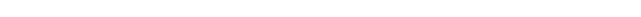<table style="width:66%; text-align:center;">
<tr style="color:white;">
<td style="background:"><strong>1</strong></td>
<td style="background:"><strong>23</strong></td>
</tr>
</table>
